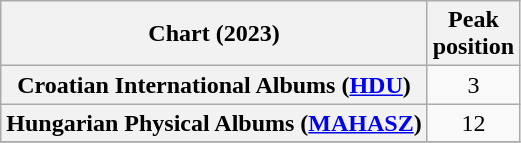<table class="wikitable sortable plainrowheaders" style="text-align:center;">
<tr>
<th scope="col">Chart (2023)</th>
<th scope="col">Peak<br>position</th>
</tr>
<tr>
<th scope="row">Croatian International Albums (<a href='#'>HDU</a>)</th>
<td>3</td>
</tr>
<tr>
<th scope="row">Hungarian Physical Albums (<a href='#'>MAHASZ</a>)</th>
<td>12</td>
</tr>
<tr>
</tr>
</table>
